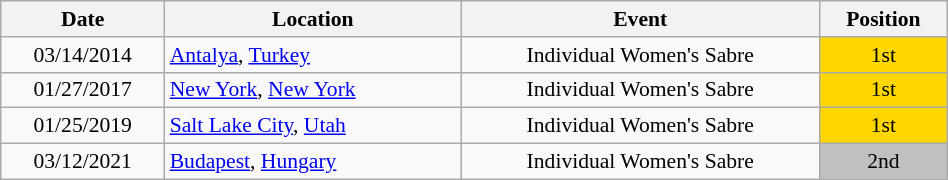<table class="wikitable" width="50%" style="font-size:90%; text-align:center;">
<tr>
<th>Date</th>
<th>Location</th>
<th>Event</th>
<th>Position</th>
</tr>
<tr>
<td>03/14/2014</td>
<td rowspan="1" align="left"> <a href='#'>Antalya</a>, <a href='#'>Turkey</a></td>
<td>Individual Women's Sabre</td>
<td bgcolor="gold">1st</td>
</tr>
<tr>
<td>01/27/2017</td>
<td rowspan="1" align="left"> <a href='#'>New York</a>, <a href='#'>New York</a></td>
<td>Individual Women's Sabre</td>
<td bgcolor="gold">1st</td>
</tr>
<tr>
<td>01/25/2019</td>
<td rowspan="1" align="left"> <a href='#'>Salt Lake City</a>, <a href='#'>Utah</a></td>
<td>Individual Women's Sabre</td>
<td bgcolor="gold">1st</td>
</tr>
<tr>
<td>03/12/2021</td>
<td rowspan="1" align="left"> <a href='#'>Budapest</a>, <a href='#'>Hungary</a></td>
<td>Individual Women's Sabre</td>
<td bgcolor="silver">2nd</td>
</tr>
</table>
